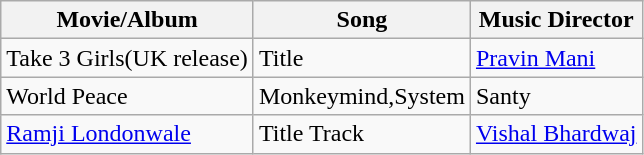<table class="wikitable sortable">
<tr>
<th>Movie/Album</th>
<th>Song</th>
<th>Music Director</th>
</tr>
<tr>
<td>Take 3 Girls(UK release)</td>
<td>Title</td>
<td><a href='#'>Pravin Mani</a></td>
</tr>
<tr>
<td>World Peace</td>
<td>Monkeymind,System</td>
<td>Santy</td>
</tr>
<tr>
<td><a href='#'>Ramji Londonwale</a></td>
<td>Title Track</td>
<td><a href='#'>Vishal Bhardwaj</a></td>
</tr>
</table>
